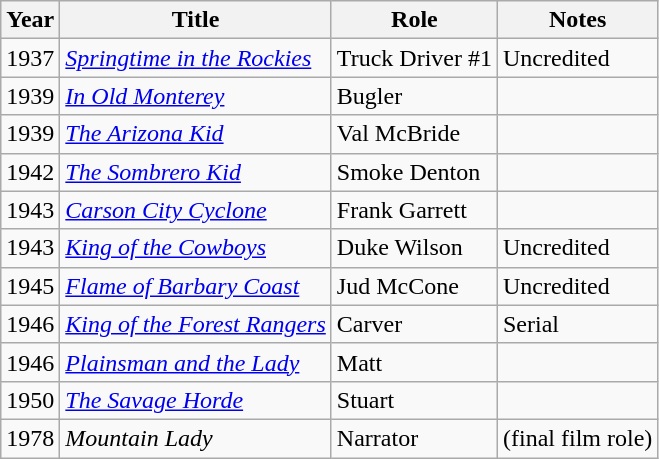<table class="wikitable">
<tr>
<th>Year</th>
<th>Title</th>
<th>Role</th>
<th>Notes</th>
</tr>
<tr>
<td>1937</td>
<td><em><a href='#'>Springtime in the Rockies</a></em></td>
<td>Truck Driver #1</td>
<td>Uncredited</td>
</tr>
<tr>
<td>1939</td>
<td><em><a href='#'>In Old Monterey</a></em></td>
<td>Bugler</td>
<td></td>
</tr>
<tr>
<td>1939</td>
<td><em><a href='#'>The Arizona Kid</a></em></td>
<td>Val McBride</td>
<td></td>
</tr>
<tr>
<td>1942</td>
<td><em><a href='#'>The Sombrero Kid</a></em></td>
<td>Smoke Denton</td>
<td></td>
</tr>
<tr>
<td>1943</td>
<td><em><a href='#'>Carson City Cyclone</a></em></td>
<td>Frank Garrett</td>
<td></td>
</tr>
<tr>
<td>1943</td>
<td><em><a href='#'>King of the Cowboys</a></em></td>
<td>Duke Wilson</td>
<td>Uncredited</td>
</tr>
<tr>
<td>1945</td>
<td><em><a href='#'>Flame of Barbary Coast</a></em></td>
<td>Jud McCone</td>
<td>Uncredited</td>
</tr>
<tr>
<td>1946</td>
<td><em><a href='#'>King of the Forest Rangers</a></em></td>
<td>Carver</td>
<td>Serial</td>
</tr>
<tr>
<td>1946</td>
<td><em><a href='#'>Plainsman and the Lady</a></em></td>
<td>Matt</td>
<td></td>
</tr>
<tr>
<td>1950</td>
<td><em><a href='#'>The Savage Horde</a></em></td>
<td>Stuart</td>
<td></td>
</tr>
<tr>
<td>1978</td>
<td><em>Mountain Lady</em></td>
<td>Narrator</td>
<td>(final film role)</td>
</tr>
</table>
